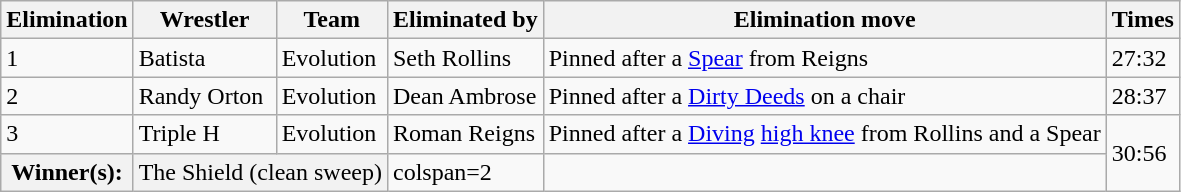<table class="wikitable">
<tr>
<th>Elimination</th>
<th>Wrestler</th>
<th>Team</th>
<th>Eliminated by</th>
<th>Elimination move</th>
<th>Times</th>
</tr>
<tr>
<td>1</td>
<td>Batista</td>
<td>Evolution</td>
<td>Seth Rollins</td>
<td>Pinned after a <a href='#'>Spear</a> from Reigns</td>
<td>27:32</td>
</tr>
<tr>
<td>2</td>
<td>Randy Orton</td>
<td>Evolution</td>
<td>Dean Ambrose</td>
<td>Pinned after a <a href='#'>Dirty Deeds</a> on a chair</td>
<td>28:37</td>
</tr>
<tr>
<td>3</td>
<td>Triple H</td>
<td>Evolution</td>
<td>Roman Reigns</td>
<td>Pinned after a <a href='#'>Diving</a> <a href='#'>high knee</a> from Rollins and a Spear</td>
<td rowspan=2>30:56</td>
</tr>
<tr>
<th>Winner(s):</th>
<td colspan=2 style="background:#f2f2f2;">The Shield (clean sweep)</td>
<td>colspan=2 </td>
</tr>
</table>
